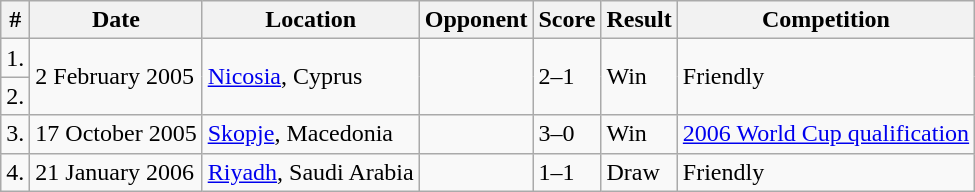<table class="wikitable">
<tr>
<th>#</th>
<th>Date</th>
<th>Location</th>
<th>Opponent</th>
<th>Score</th>
<th>Result</th>
<th>Competition</th>
</tr>
<tr>
<td>1.</td>
<td rowspan="2">2 February 2005</td>
<td rowspan="2"><a href='#'>Nicosia</a>, Cyprus</td>
<td rowspan="2"></td>
<td rowspan="2">2–1</td>
<td rowspan="2">Win</td>
<td rowspan="2">Friendly</td>
</tr>
<tr>
<td>2.</td>
</tr>
<tr>
<td>3.</td>
<td>17 October 2005</td>
<td><a href='#'>Skopje</a>, Macedonia</td>
<td></td>
<td>3–0</td>
<td>Win</td>
<td><a href='#'>2006 World Cup qualification</a></td>
</tr>
<tr>
<td>4.</td>
<td>21 January 2006</td>
<td><a href='#'>Riyadh</a>, Saudi Arabia</td>
<td></td>
<td>1–1</td>
<td>Draw</td>
<td>Friendly</td>
</tr>
</table>
